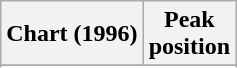<table class="wikitable sortable plainrowheaders">
<tr>
<th>Chart (1996)</th>
<th>Peak<br>position</th>
</tr>
<tr>
</tr>
<tr>
</tr>
</table>
